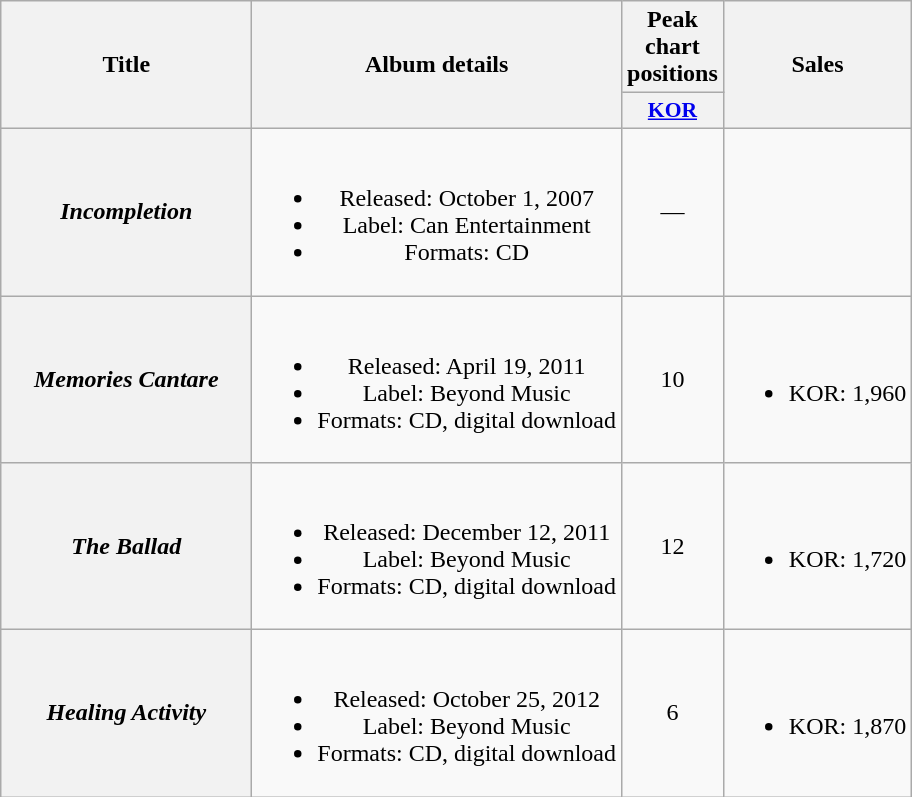<table class="wikitable plainrowheaders" style="text-align:center;">
<tr>
<th rowspan="2" scope="col" style="width:10em;">Title</th>
<th rowspan="2" scope="col">Album details</th>
<th scope="col">Peak chart positions</th>
<th rowspan="2">Sales</th>
</tr>
<tr>
<th scope="col" style="width:2.2em;font-size:90%;"><a href='#'>KOR</a><br></th>
</tr>
<tr>
<th scope="row"><em>Incompletion</em></th>
<td><br><ul><li>Released: October 1, 2007</li><li>Label: Can Entertainment</li><li>Formats: CD</li></ul></td>
<td>—</td>
<td></td>
</tr>
<tr>
<th scope="row"><em>Memories Cantare</em></th>
<td><br><ul><li>Released: April 19, 2011</li><li>Label: Beyond Music</li><li>Formats: CD, digital download</li></ul></td>
<td>10</td>
<td><br><ul><li>KOR: 1,960</li></ul></td>
</tr>
<tr>
<th scope="row"><em>The Ballad</em></th>
<td><br><ul><li>Released: December 12, 2011</li><li>Label: Beyond Music</li><li>Formats: CD, digital download</li></ul></td>
<td>12</td>
<td><br><ul><li>KOR: 1,720</li></ul></td>
</tr>
<tr>
<th scope="row"><em>Healing Activity</em></th>
<td><br><ul><li>Released: October 25, 2012</li><li>Label: Beyond Music</li><li>Formats: CD, digital download</li></ul></td>
<td>6</td>
<td><br><ul><li>KOR: 1,870</li></ul></td>
</tr>
</table>
